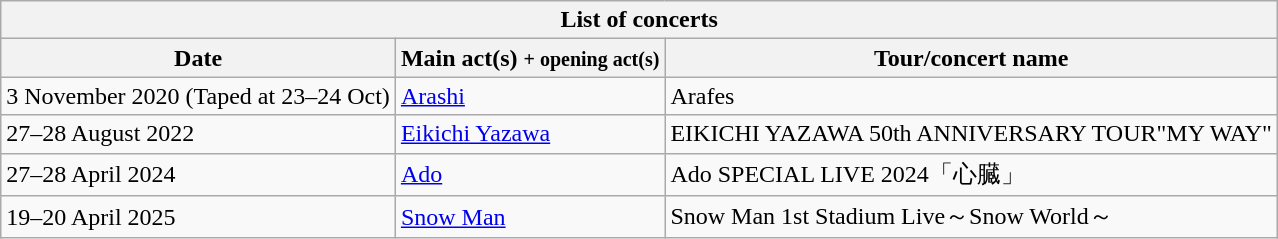<table class="wikitable collapsible collapsed">
<tr>
<th colspan=7>List of concerts</th>
</tr>
<tr>
<th>Date</th>
<th>Main act(s) <small>+ opening act(s)</small></th>
<th>Tour/concert name</th>
</tr>
<tr>
<td>3 November 2020 (Taped at 23–24 Oct)</td>
<td><a href='#'>Arashi</a></td>
<td>Arafes</td>
</tr>
<tr>
<td>27–28 August 2022</td>
<td><a href='#'>Eikichi Yazawa</a></td>
<td>EIKICHI YAZAWA 50th ANNIVERSARY TOUR"MY WAY"</td>
</tr>
<tr>
<td>27–28 April 2024</td>
<td><a href='#'>Ado</a></td>
<td>Ado SPECIAL LIVE 2024「心臓」</td>
</tr>
<tr>
<td>19–20 April 2025</td>
<td><a href='#'>Snow Man</a></td>
<td>Snow Man 1st Stadium Live～Snow World～</td>
</tr>
</table>
